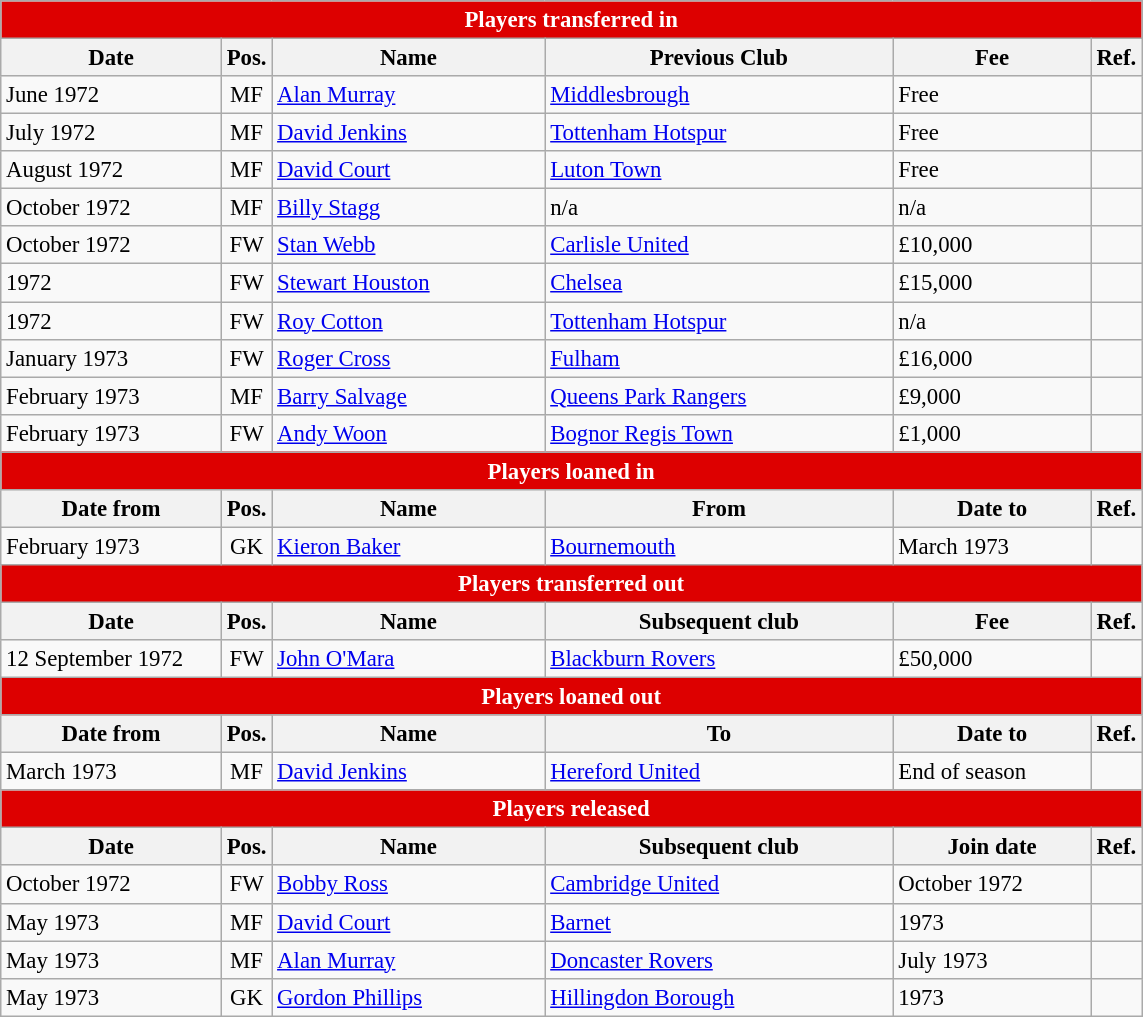<table class="wikitable" style="font-size:95%;" cellpadding="1">
<tr>
<th colspan="6" style="background:#d00; color:white; text-align:center;">Players transferred in</th>
</tr>
<tr>
<th style="width:140px;">Date</th>
<th style="width:25px;">Pos.</th>
<th style="width:175px;">Name</th>
<th style="width:225px;">Previous Club</th>
<th style="width:125px;">Fee</th>
<th style="width:25px;">Ref.</th>
</tr>
<tr>
<td>June 1972</td>
<td style="text-align:center;">MF</td>
<td> <a href='#'>Alan Murray</a></td>
<td> <a href='#'>Middlesbrough</a></td>
<td>Free</td>
<td></td>
</tr>
<tr>
<td>July 1972</td>
<td style="text-align:center;">MF</td>
<td> <a href='#'>David Jenkins</a></td>
<td> <a href='#'>Tottenham Hotspur</a></td>
<td>Free</td>
<td></td>
</tr>
<tr>
<td>August 1972</td>
<td style="text-align:center;">MF</td>
<td> <a href='#'>David Court</a></td>
<td> <a href='#'>Luton Town</a></td>
<td>Free</td>
<td></td>
</tr>
<tr>
<td>October 1972</td>
<td style="text-align:center;">MF</td>
<td> <a href='#'>Billy Stagg</a></td>
<td>n/a</td>
<td>n/a</td>
<td></td>
</tr>
<tr>
<td>October 1972</td>
<td style="text-align:center;">FW</td>
<td> <a href='#'>Stan Webb</a></td>
<td> <a href='#'>Carlisle United</a></td>
<td>£10,000</td>
<td></td>
</tr>
<tr>
<td>1972</td>
<td style="text-align:center;">FW</td>
<td> <a href='#'>Stewart Houston</a></td>
<td> <a href='#'>Chelsea</a></td>
<td>£15,000</td>
<td></td>
</tr>
<tr>
<td>1972</td>
<td style="text-align:center;">FW</td>
<td> <a href='#'>Roy Cotton</a></td>
<td> <a href='#'>Tottenham Hotspur</a></td>
<td>n/a</td>
<td></td>
</tr>
<tr>
<td>January 1973</td>
<td style="text-align:center;">FW</td>
<td> <a href='#'>Roger Cross</a></td>
<td> <a href='#'>Fulham</a></td>
<td>£16,000</td>
<td></td>
</tr>
<tr>
<td>February 1973</td>
<td style="text-align:center;">MF</td>
<td> <a href='#'>Barry Salvage</a></td>
<td> <a href='#'>Queens Park Rangers</a></td>
<td>£9,000</td>
<td></td>
</tr>
<tr>
<td>February 1973</td>
<td style="text-align:center;">FW</td>
<td> <a href='#'>Andy Woon</a></td>
<td> <a href='#'>Bognor Regis Town</a></td>
<td>£1,000</td>
<td></td>
</tr>
<tr>
<th colspan="6" style="background:#d00; color:white; text-align:center;">Players loaned in</th>
</tr>
<tr>
<th>Date from</th>
<th>Pos.</th>
<th>Name</th>
<th>From</th>
<th>Date to</th>
<th>Ref.</th>
</tr>
<tr>
<td>February 1973</td>
<td style="text-align:center;">GK</td>
<td> <a href='#'>Kieron Baker</a></td>
<td> <a href='#'>Bournemouth</a></td>
<td>March 1973</td>
<td></td>
</tr>
<tr>
<th colspan="6" style="background:#d00; color:white; text-align:center;">Players transferred out</th>
</tr>
<tr>
<th>Date</th>
<th>Pos.</th>
<th>Name</th>
<th>Subsequent club</th>
<th>Fee</th>
<th>Ref.</th>
</tr>
<tr>
<td>12 September 1972</td>
<td style="text-align:center;">FW</td>
<td> <a href='#'>John O'Mara</a></td>
<td> <a href='#'>Blackburn Rovers</a></td>
<td>£50,000</td>
<td></td>
</tr>
<tr>
<th colspan="6" style="background:#d00; color:white; text-align:center;">Players loaned out</th>
</tr>
<tr>
<th>Date from</th>
<th>Pos.</th>
<th>Name</th>
<th>To</th>
<th>Date to</th>
<th>Ref.</th>
</tr>
<tr>
<td>March 1973</td>
<td style="text-align:center;">MF</td>
<td> <a href='#'>David Jenkins</a></td>
<td> <a href='#'>Hereford United</a></td>
<td>End of season</td>
<td></td>
</tr>
<tr>
<th colspan="6" style="background:#d00; color:white; text-align:center;">Players released</th>
</tr>
<tr>
<th>Date</th>
<th>Pos.</th>
<th>Name</th>
<th>Subsequent club</th>
<th>Join date</th>
<th>Ref.</th>
</tr>
<tr>
<td>October 1972</td>
<td style="text-align:center;">FW</td>
<td> <a href='#'>Bobby Ross</a></td>
<td> <a href='#'>Cambridge United</a></td>
<td>October 1972</td>
<td></td>
</tr>
<tr>
<td>May 1973</td>
<td style="text-align:center;">MF</td>
<td> <a href='#'>David Court</a></td>
<td> <a href='#'>Barnet</a></td>
<td>1973</td>
<td></td>
</tr>
<tr>
<td>May 1973</td>
<td style="text-align:center;">MF</td>
<td> <a href='#'>Alan Murray</a></td>
<td> <a href='#'>Doncaster Rovers</a></td>
<td>July 1973</td>
<td></td>
</tr>
<tr>
<td>May 1973</td>
<td style="text-align:center;">GK</td>
<td> <a href='#'>Gordon Phillips</a></td>
<td> <a href='#'>Hillingdon Borough</a></td>
<td>1973</td>
<td></td>
</tr>
</table>
